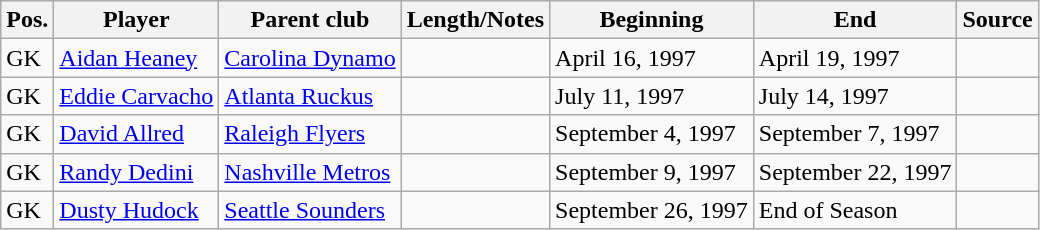<table class="wikitable sortable" style="text-align: left">
<tr>
<th><strong>Pos.</strong></th>
<th><strong>Player</strong></th>
<th><strong>Parent club</strong></th>
<th><strong>Length/Notes</strong></th>
<th><strong>Beginning</strong></th>
<th><strong>End</strong></th>
<th><strong>Source</strong></th>
</tr>
<tr>
<td>GK</td>
<td> <a href='#'>Aidan Heaney</a></td>
<td> <a href='#'>Carolina Dynamo</a></td>
<td></td>
<td>April 16, 1997</td>
<td>April 19, 1997</td>
<td align=center></td>
</tr>
<tr>
<td>GK</td>
<td> <a href='#'>Eddie Carvacho</a></td>
<td> <a href='#'>Atlanta Ruckus</a></td>
<td></td>
<td>July 11, 1997</td>
<td>July 14, 1997</td>
<td align=center></td>
</tr>
<tr>
<td>GK</td>
<td> <a href='#'>David Allred</a></td>
<td> <a href='#'>Raleigh Flyers</a></td>
<td></td>
<td>September 4, 1997</td>
<td>September 7, 1997</td>
<td align=center></td>
</tr>
<tr>
<td>GK</td>
<td> <a href='#'>Randy Dedini</a></td>
<td> <a href='#'>Nashville Metros</a></td>
<td></td>
<td>September 9, 1997</td>
<td>September 22, 1997</td>
<td align=center></td>
</tr>
<tr>
<td>GK</td>
<td> <a href='#'>Dusty Hudock</a></td>
<td> <a href='#'>Seattle Sounders</a></td>
<td></td>
<td>September 26, 1997</td>
<td>End of Season</td>
<td align=center></td>
</tr>
</table>
